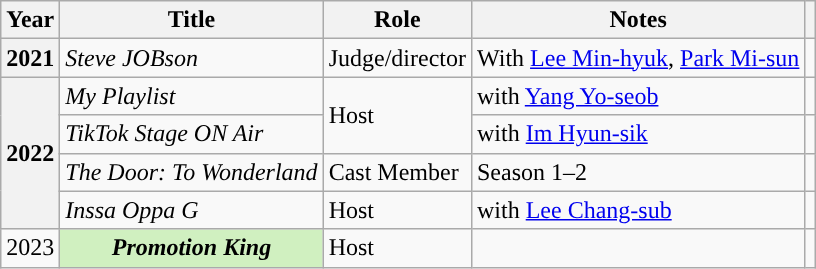<table class="wikitable plainrowheaders sortable">
<tr>
<th scope="col">Year</th>
<th scope="col">Title</th>
<th scope="col">Role</th>
<th scope="col" class="unsortable">Notes</th>
<th scope="col" class="unsortable"></th>
</tr>
<tr>
<th scope="row">2021</th>
<td><em>Steve JOBson</em> </td>
<td>Judge/director</td>
<td>With <a href='#'>Lee Min-hyuk</a>, <a href='#'>Park Mi-sun</a></td>
<td style="text-align:center"></td>
</tr>
<tr>
<th scope="row" rowspan=4>2022</th>
<td><em>My Playlist</em></td>
<td rowspan=2>Host</td>
<td>with <a href='#'>Yang Yo-seob</a></td>
<td style="text-align:center"></td>
</tr>
<tr>
<td><em>TikTok Stage ON Air</em></td>
<td>with <a href='#'>Im Hyun-sik</a></td>
<td style="text-align:center"></td>
</tr>
<tr>
<td><em>The Door: To Wonderland</em></td>
<td>Cast Member</td>
<td>Season 1–2</td>
<td style="text-align:center"></td>
</tr>
<tr>
<td><em>Inssa Oppa G</em></td>
<td>Host</td>
<td>with <a href='#'>Lee Chang-sub</a></td>
<td style="text-align:center"></td>
</tr>
<tr>
<td>2023</td>
<th style="background:#d0f0c0;”"><em>Promotion King</em> </th>
<td>Host</td>
<td></td>
<td style="text-align:center"></td>
</tr>
</table>
